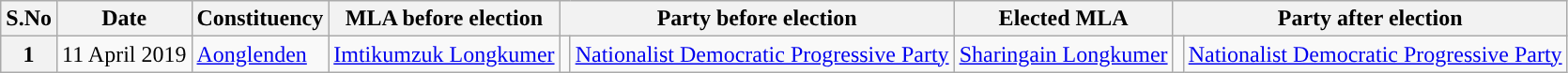<table class="wikitable sortable">
<tr>
<th>S.No</th>
<th>Date</th>
<th>Constituency</th>
<th>MLA before election</th>
<th colspan="2">Party before election</th>
<th>Elected MLA</th>
<th colspan="2">Party after election</th>
</tr>
<tr>
<th>1</th>
<td>11 April 2019</td>
<td><a href='#'>Aonglenden</a></td>
<td><a href='#'>Imtikumzuk Longkumer</a></td>
<td></td>
<td><a href='#'>Nationalist Democratic Progressive Party</a></td>
<td><a href='#'>Sharingain Longkumer</a></td>
<td></td>
<td><a href='#'>Nationalist Democratic Progressive Party</a></td>
</tr>
</table>
